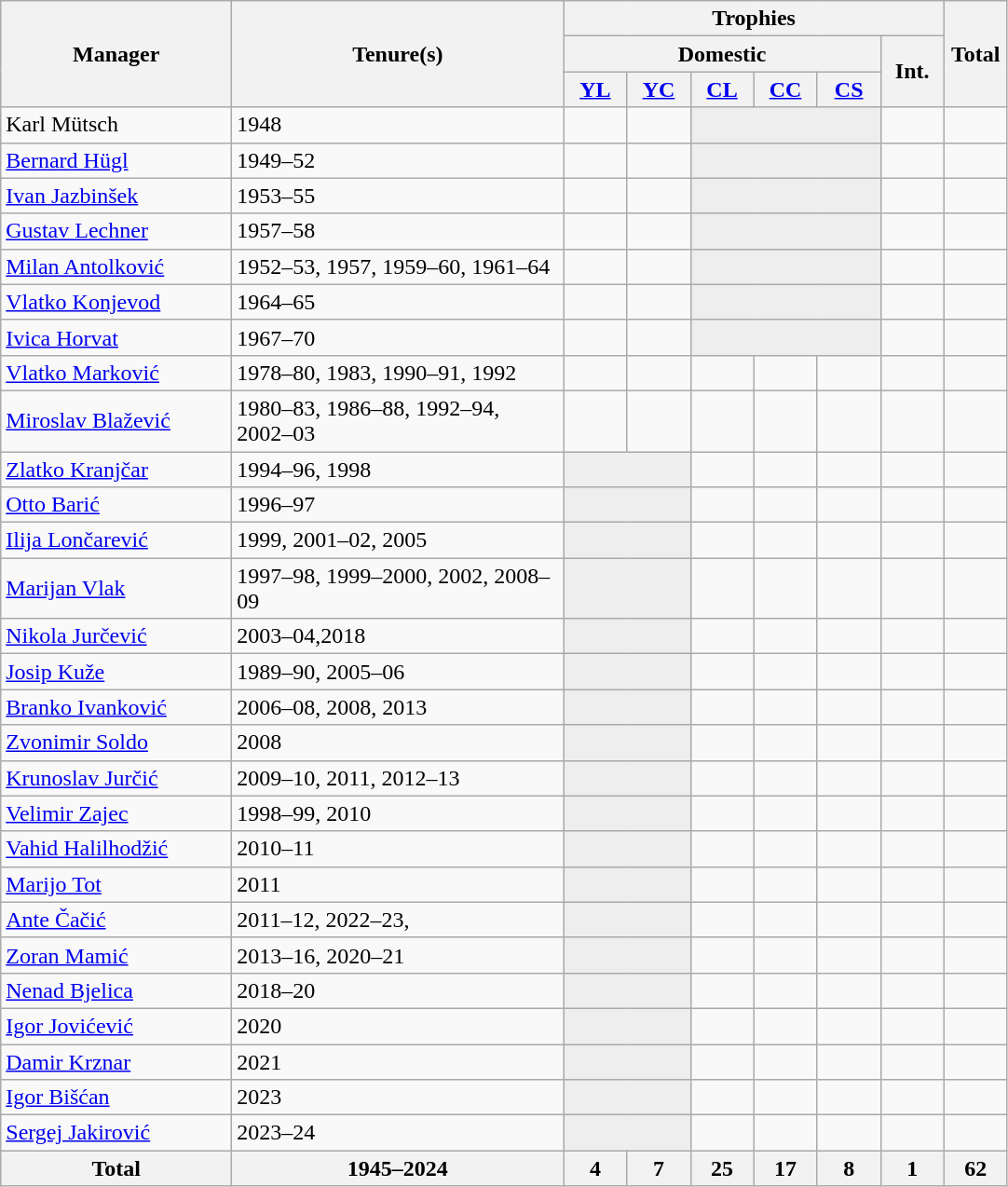<table class="wikitable">
<tr>
<th rowspan="3" width=158>Manager</th>
<th rowspan="3" width=230>Tenure(s)</th>
<th colspan="6">Trophies</th>
<th rowspan="3" width=38>Total</th>
</tr>
<tr>
<th colspan="5">Domestic</th>
<th colspan="1" rowspan="2" width=38>Int.</th>
</tr>
<tr>
<th width=38><a href='#'>YL</a></th>
<th width=38><a href='#'>YC</a></th>
<th width=38><a href='#'>CL</a></th>
<th width=38><a href='#'>CC</a></th>
<th width=38><a href='#'>CS</a></th>
</tr>
<tr>
<td> Karl Mütsch</td>
<td>1948</td>
<td></td>
<td></td>
<td colspan=3 bgcolor=#EEEEEE></td>
<td></td>
<td></td>
</tr>
<tr>
<td> <a href='#'>Bernard Hügl</a></td>
<td>1949–52</td>
<td></td>
<td></td>
<td colspan=3 bgcolor=#EEEEEE></td>
<td></td>
<td></td>
</tr>
<tr>
<td> <a href='#'>Ivan Jazbinšek</a></td>
<td>1953–55</td>
<td></td>
<td></td>
<td colspan=3 bgcolor=#EEEEEE></td>
<td></td>
<td></td>
</tr>
<tr>
<td> <a href='#'>Gustav Lechner</a></td>
<td>1957–58</td>
<td></td>
<td></td>
<td colspan=3 bgcolor=#EEEEEE></td>
<td></td>
<td></td>
</tr>
<tr>
<td> <a href='#'>Milan Antolković</a></td>
<td>1952–53, 1957, 1959–60, 1961–64</td>
<td></td>
<td></td>
<td colspan=3 bgcolor=#EEEEEE></td>
<td></td>
<td></td>
</tr>
<tr>
<td> <a href='#'>Vlatko Konjevod</a></td>
<td>1964–65</td>
<td></td>
<td></td>
<td colspan=3 bgcolor=#EEEEEE></td>
<td></td>
<td></td>
</tr>
<tr>
<td> <a href='#'>Ivica Horvat</a></td>
<td>1967–70</td>
<td></td>
<td></td>
<td colspan=3 bgcolor=#EEEEEE></td>
<td></td>
<td></td>
</tr>
<tr>
<td> <a href='#'>Vlatko Marković</a></td>
<td>1978–80, 1983, 1990–91, 1992</td>
<td></td>
<td></td>
<td></td>
<td></td>
<td></td>
<td></td>
<td></td>
</tr>
<tr>
<td> <a href='#'>Miroslav Blažević</a></td>
<td>1980–83, 1986–88, 1992–94, 2002–03</td>
<td></td>
<td></td>
<td></td>
<td></td>
<td></td>
<td></td>
<td></td>
</tr>
<tr>
<td> <a href='#'>Zlatko Kranjčar</a></td>
<td>1994–96, 1998</td>
<td colspan=2 bgcolor=#EEEEEE></td>
<td></td>
<td></td>
<td></td>
<td></td>
<td></td>
</tr>
<tr>
<td> <a href='#'>Otto Barić</a></td>
<td>1996–97</td>
<td colspan=2 bgcolor=#EEEEEE></td>
<td></td>
<td></td>
<td></td>
<td></td>
<td></td>
</tr>
<tr>
<td> <a href='#'>Ilija Lončarević</a></td>
<td>1999, 2001–02, 2005</td>
<td colspan=2 bgcolor=#EEEEEE></td>
<td></td>
<td></td>
<td></td>
<td></td>
<td></td>
</tr>
<tr>
<td> <a href='#'>Marijan Vlak</a></td>
<td>1997–98, 1999–2000, 2002, 2008–09</td>
<td colspan=2 bgcolor=#EEEEEE></td>
<td></td>
<td></td>
<td></td>
<td></td>
<td></td>
</tr>
<tr>
<td> <a href='#'>Nikola Jurčević</a></td>
<td>2003–04,2018</td>
<td colspan=2 bgcolor=#EEEEEE></td>
<td></td>
<td></td>
<td></td>
<td></td>
<td></td>
</tr>
<tr>
<td> <a href='#'>Josip Kuže</a></td>
<td>1989–90, 2005–06</td>
<td colspan=2 bgcolor=#EEEEEE></td>
<td></td>
<td></td>
<td></td>
<td></td>
<td></td>
</tr>
<tr>
<td> <a href='#'>Branko Ivanković</a></td>
<td>2006–08, 2008, 2013</td>
<td colspan=2 bgcolor=#EEEEEE></td>
<td></td>
<td></td>
<td></td>
<td></td>
<td></td>
</tr>
<tr>
<td> <a href='#'>Zvonimir Soldo</a></td>
<td>2008</td>
<td colspan=2 bgcolor=#EEEEEE></td>
<td></td>
<td></td>
<td></td>
<td></td>
<td></td>
</tr>
<tr>
<td> <a href='#'>Krunoslav Jurčić</a></td>
<td>2009–10, 2011, 2012–13</td>
<td colspan=2 bgcolor=#EEEEEE></td>
<td></td>
<td></td>
<td></td>
<td></td>
<td></td>
</tr>
<tr>
<td> <a href='#'>Velimir Zajec</a></td>
<td>1998–99, 2010</td>
<td colspan=2 bgcolor=#EEEEEE></td>
<td></td>
<td></td>
<td></td>
<td></td>
<td></td>
</tr>
<tr>
<td> <a href='#'>Vahid Halilhodžić</a></td>
<td>2010–11</td>
<td colspan=2 bgcolor=#EEEEEE></td>
<td></td>
<td></td>
<td></td>
<td></td>
<td></td>
</tr>
<tr>
<td> <a href='#'>Marijo Tot</a></td>
<td>2011</td>
<td colspan=2 bgcolor=#EEEEEE></td>
<td></td>
<td></td>
<td></td>
<td></td>
<td></td>
</tr>
<tr>
<td> <a href='#'>Ante Čačić</a></td>
<td>2011–12, 2022–23,</td>
<td colspan=2 bgcolor=#EEEEEE></td>
<td></td>
<td></td>
<td></td>
<td></td>
<td></td>
</tr>
<tr>
<td> <a href='#'>Zoran Mamić</a></td>
<td>2013–16, 2020–21</td>
<td colspan=2 bgcolor=#EEEEEE></td>
<td></td>
<td></td>
<td></td>
<td></td>
<td></td>
</tr>
<tr>
<td> <a href='#'>Nenad Bjelica</a></td>
<td>2018–20</td>
<td colspan=2 bgcolor=#EEEEEE></td>
<td></td>
<td></td>
<td></td>
<td></td>
<td></td>
</tr>
<tr>
<td> <a href='#'>Igor Jovićević</a></td>
<td>2020</td>
<td colspan=2 bgcolor=#EEEEEE></td>
<td></td>
<td></td>
<td></td>
<td></td>
<td></td>
</tr>
<tr>
<td> <a href='#'>Damir Krznar</a></td>
<td>2021</td>
<td colspan=2 bgcolor=#EEEEEE></td>
<td></td>
<td></td>
<td></td>
<td></td>
<td></td>
</tr>
<tr>
<td> <a href='#'>Igor Bišćan</a></td>
<td>2023</td>
<td colspan=2 bgcolor=#EEEEEE></td>
<td></td>
<td></td>
<td></td>
<td></td>
<td></td>
</tr>
<tr>
<td> <a href='#'>Sergej Jakirović</a></td>
<td>2023–24</td>
<td colspan=2 bgcolor=#EEEEEE></td>
<td></td>
<td></td>
<td></td>
<td></td>
<td></td>
</tr>
<tr>
<th>Total</th>
<th>1945–2024</th>
<th>4</th>
<th>7</th>
<th>25</th>
<th>17</th>
<th>8</th>
<th>1</th>
<th>62</th>
</tr>
</table>
